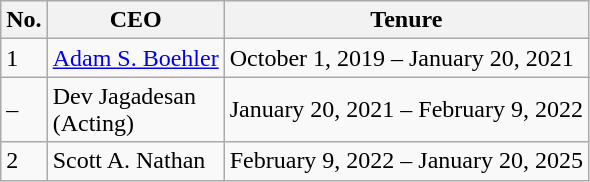<table class="wikitable">
<tr>
<th>No.</th>
<th>CEO</th>
<th>Tenure</th>
</tr>
<tr>
<td>1</td>
<td><a href='#'>Adam S. Boehler</a></td>
<td>October 1, 2019 – January 20, 2021</td>
</tr>
<tr>
<td>–</td>
<td>Dev Jagadesan<br>(Acting)</td>
<td>January 20, 2021 – February 9, 2022</td>
</tr>
<tr>
<td>2</td>
<td>Scott A. Nathan</td>
<td>February 9, 2022 – January 20, 2025</td>
</tr>
</table>
